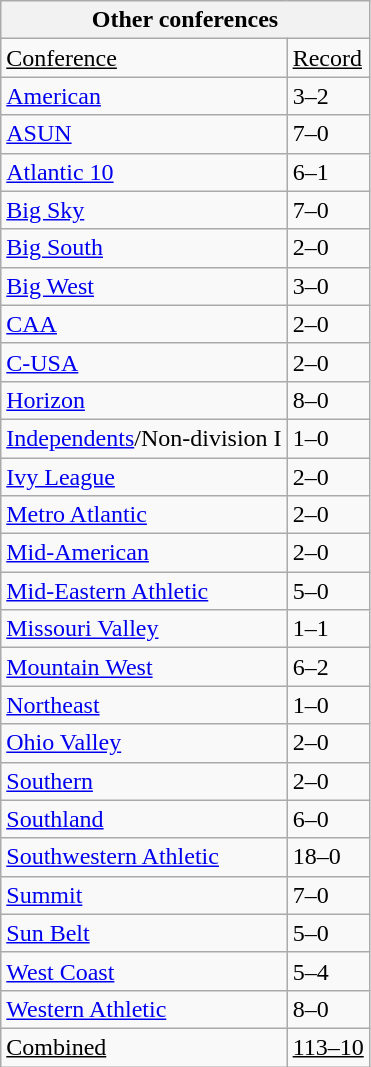<table class="wikitable">
<tr>
<th colspan="2">Other conferences</th>
</tr>
<tr>
<td><u>Conference</u></td>
<td><u>Record</u></td>
</tr>
<tr>
<td><a href='#'>American</a></td>
<td>3–2</td>
</tr>
<tr>
<td><a href='#'>ASUN</a></td>
<td>7–0</td>
</tr>
<tr>
<td><a href='#'>Atlantic 10</a></td>
<td>6–1</td>
</tr>
<tr>
<td><a href='#'>Big Sky</a></td>
<td>7–0</td>
</tr>
<tr>
<td><a href='#'>Big South</a></td>
<td>2–0</td>
</tr>
<tr>
<td><a href='#'>Big West</a></td>
<td>3–0</td>
</tr>
<tr>
<td><a href='#'>CAA</a></td>
<td>2–0</td>
</tr>
<tr>
<td><a href='#'>C-USA</a></td>
<td>2–0</td>
</tr>
<tr>
<td><a href='#'>Horizon</a></td>
<td>8–0</td>
</tr>
<tr>
<td><a href='#'>Independents</a>/Non-division I</td>
<td>1–0</td>
</tr>
<tr>
<td><a href='#'>Ivy League</a></td>
<td>2–0</td>
</tr>
<tr>
<td><a href='#'>Metro Atlantic</a></td>
<td>2–0</td>
</tr>
<tr>
<td><a href='#'>Mid-American</a></td>
<td>2–0</td>
</tr>
<tr>
<td><a href='#'>Mid-Eastern Athletic</a></td>
<td>5–0</td>
</tr>
<tr>
<td><a href='#'>Missouri Valley</a></td>
<td>1–1</td>
</tr>
<tr>
<td><a href='#'>Mountain West</a></td>
<td>6–2</td>
</tr>
<tr>
<td><a href='#'>Northeast</a></td>
<td>1–0</td>
</tr>
<tr>
<td><a href='#'>Ohio Valley</a></td>
<td>2–0</td>
</tr>
<tr>
<td><a href='#'>Southern</a></td>
<td>2–0</td>
</tr>
<tr>
<td><a href='#'>Southland</a></td>
<td>6–0</td>
</tr>
<tr>
<td><a href='#'>Southwestern Athletic</a></td>
<td>18–0</td>
</tr>
<tr>
<td><a href='#'>Summit</a></td>
<td>7–0</td>
</tr>
<tr>
<td><a href='#'>Sun Belt</a></td>
<td>5–0</td>
</tr>
<tr>
<td><a href='#'>West Coast</a></td>
<td>5–4</td>
</tr>
<tr>
<td><a href='#'>Western Athletic</a></td>
<td>8–0</td>
</tr>
<tr>
<td><u>Combined</u></td>
<td><u>113–10</u></td>
</tr>
</table>
